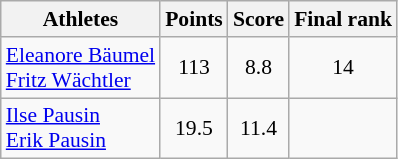<table class="wikitable" border="1" style="font-size:90%">
<tr>
<th>Athletes</th>
<th>Points</th>
<th>Score</th>
<th>Final rank</th>
</tr>
<tr align=center>
<td align=left><a href='#'>Eleanore Bäumel</a><br><a href='#'>Fritz Wächtler</a></td>
<td>113</td>
<td>8.8</td>
<td>14</td>
</tr>
<tr align=center>
<td align=left><a href='#'>Ilse Pausin</a><br><a href='#'>Erik Pausin</a></td>
<td>19.5</td>
<td>11.4</td>
<td></td>
</tr>
</table>
